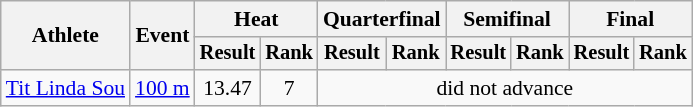<table class=wikitable style="font-size:90%">
<tr>
<th rowspan="2">Athlete</th>
<th rowspan="2">Event</th>
<th colspan="2">Heat</th>
<th colspan="2">Quarterfinal</th>
<th colspan="2">Semifinal</th>
<th colspan="2">Final</th>
</tr>
<tr style="font-size:95%">
<th>Result</th>
<th>Rank</th>
<th>Result</th>
<th>Rank</th>
<th>Result</th>
<th>Rank</th>
<th>Result</th>
<th>Rank</th>
</tr>
<tr align=center>
<td align=left><a href='#'>Tit Linda Sou</a></td>
<td align=left><a href='#'>100 m</a></td>
<td>13.47</td>
<td>7</td>
<td colspan=6>did not advance</td>
</tr>
</table>
